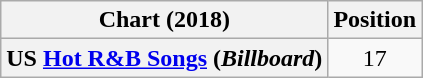<table class="wikitable sortable plainrowheaders" style="text-align:center">
<tr>
<th scope="col">Chart (2018)</th>
<th scope="col">Position</th>
</tr>
<tr>
<th scope="row">US <a href='#'>Hot R&B Songs</a> (<em>Billboard</em>)</th>
<td>17</td>
</tr>
</table>
